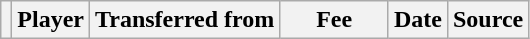<table class="wikitable plainrowheaders sortable">
<tr>
<th></th>
<th scope="col">Player</th>
<th>Transferred from</th>
<th style="width: 65px;">Fee</th>
<th scope="col">Date</th>
<th scope="col">Source</th>
</tr>
</table>
